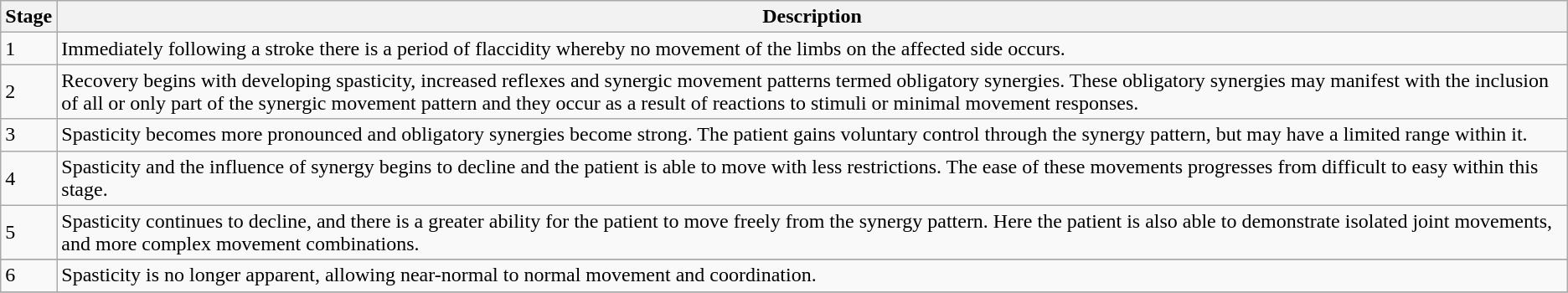<table class="wikitable">
<tr>
<th>Stage</th>
<th>Description</th>
</tr>
<tr>
<td>1</td>
<td>Immediately following a stroke there is a period of flaccidity whereby no movement of the limbs on the affected side occurs.</td>
</tr>
<tr>
<td>2</td>
<td>Recovery begins with developing spasticity, increased reflexes and synergic movement patterns termed obligatory synergies.  These obligatory synergies may manifest with the inclusion of all or only part of the synergic movement pattern and they occur as a result of reactions to stimuli or minimal movement responses.</td>
</tr>
<tr>
<td>3</td>
<td>Spasticity becomes more pronounced and obligatory synergies become strong.  The patient gains voluntary control through the synergy pattern, but may have a limited range within it.</td>
</tr>
<tr>
<td>4</td>
<td>Spasticity and the influence of synergy begins to decline and the patient is able to move with less restrictions.  The ease of these movements progresses from difficult to easy within this stage.</td>
</tr>
<tr>
<td>5</td>
<td>Spasticity continues to decline, and there is a greater ability for the patient to move freely from the synergy pattern.  Here the patient is also able to demonstrate isolated joint movements, and more complex movement combinations.</td>
</tr>
<tr>
</tr>
<tr>
<td>6</td>
<td>Spasticity is no longer apparent, allowing near-normal to normal movement and coordination.</td>
</tr>
<tr>
</tr>
</table>
